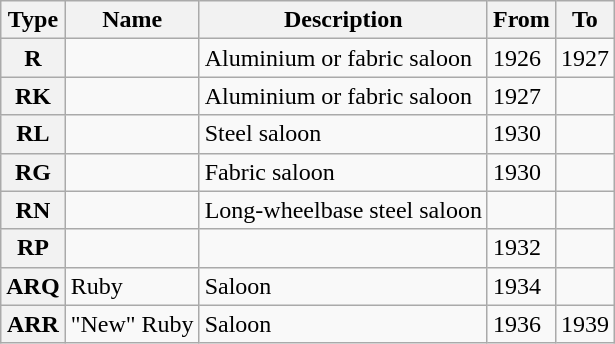<table class="wikitable plainrowheaders">
<tr>
<th>Type</th>
<th>Name</th>
<th>Description</th>
<th>From</th>
<th>To</th>
</tr>
<tr>
<th scope="row">R</th>
<td></td>
<td>Aluminium or fabric saloon</td>
<td>1926</td>
<td>1927</td>
</tr>
<tr>
<th scope="row">RK</th>
<td></td>
<td>Aluminium or fabric saloon</td>
<td>1927</td>
<td></td>
</tr>
<tr>
<th scope="row">RL</th>
<td></td>
<td>Steel saloon</td>
<td>1930</td>
<td></td>
</tr>
<tr>
<th scope="row">RG</th>
<td></td>
<td>Fabric saloon</td>
<td>1930</td>
<td></td>
</tr>
<tr>
<th scope="row">RN</th>
<td></td>
<td>Long-wheelbase steel saloon</td>
<td></td>
<td></td>
</tr>
<tr>
<th scope="row">RP</th>
<td></td>
<td></td>
<td>1932</td>
<td></td>
</tr>
<tr>
<th scope="row">ARQ</th>
<td>Ruby</td>
<td>Saloon</td>
<td>1934</td>
<td></td>
</tr>
<tr>
<th scope="row">ARR</th>
<td>"New" Ruby</td>
<td>Saloon</td>
<td>1936</td>
<td>1939</td>
</tr>
</table>
